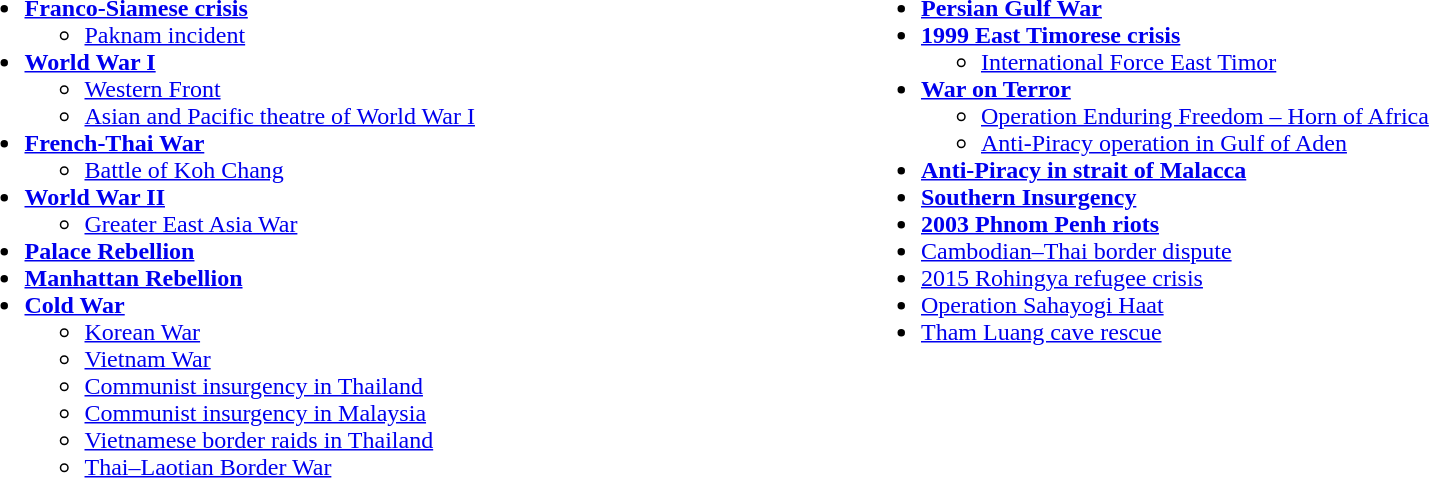<table style="width:100%;">
<tr>
<td valign=top><br><ul><li><strong><a href='#'>Franco-Siamese crisis</a></strong><ul><li><a href='#'>Paknam incident</a></li></ul></li><li><strong><a href='#'>World War I</a></strong><ul><li><a href='#'>Western Front</a></li><li><a href='#'>Asian and Pacific theatre of World War I</a></li></ul></li><li><strong><a href='#'>French-Thai War</a> </strong><ul><li><a href='#'>Battle of Koh Chang</a></li></ul></li><li><strong><a href='#'>World War II</a></strong><ul><li><a href='#'>Greater East Asia War</a></li></ul></li><li><strong><a href='#'>Palace Rebellion</a></strong></li><li><strong><a href='#'>Manhattan Rebellion</a></strong></li><li><strong><a href='#'>Cold War</a></strong><ul><li><a href='#'>Korean War</a></li><li><a href='#'>Vietnam War</a></li><li><a href='#'>Communist insurgency in Thailand</a></li><li><a href='#'>Communist insurgency in Malaysia</a></li><li><a href='#'>Vietnamese border raids in Thailand</a></li><li><a href='#'>Thai–Laotian Border War</a></li></ul></li></ul></td>
<td valign=top><br><ul><li><strong><a href='#'>Persian Gulf War</a></strong></li><li><strong><a href='#'>1999 East Timorese crisis</a></strong><ul><li><a href='#'>International Force East Timor</a></li></ul></li><li><strong><a href='#'>War on Terror</a></strong><ul><li><a href='#'>Operation Enduring Freedom – Horn of Africa</a></li><li><a href='#'>Anti-Piracy operation in Gulf of Aden</a></li></ul></li><li><strong><a href='#'>Anti-Piracy in strait of Malacca</a></strong></li><li><strong><a href='#'>Southern Insurgency</a></strong></li><li><strong><a href='#'>2003 Phnom Penh riots</a></strong></li><li><a href='#'>Cambodian–Thai border dispute</a></li><li><a href='#'>2015 Rohingya refugee crisis</a></li><li><a href='#'>Operation Sahayogi Haat</a></li><li><a href='#'>Tham Luang cave rescue</a></li></ul></td>
</tr>
</table>
